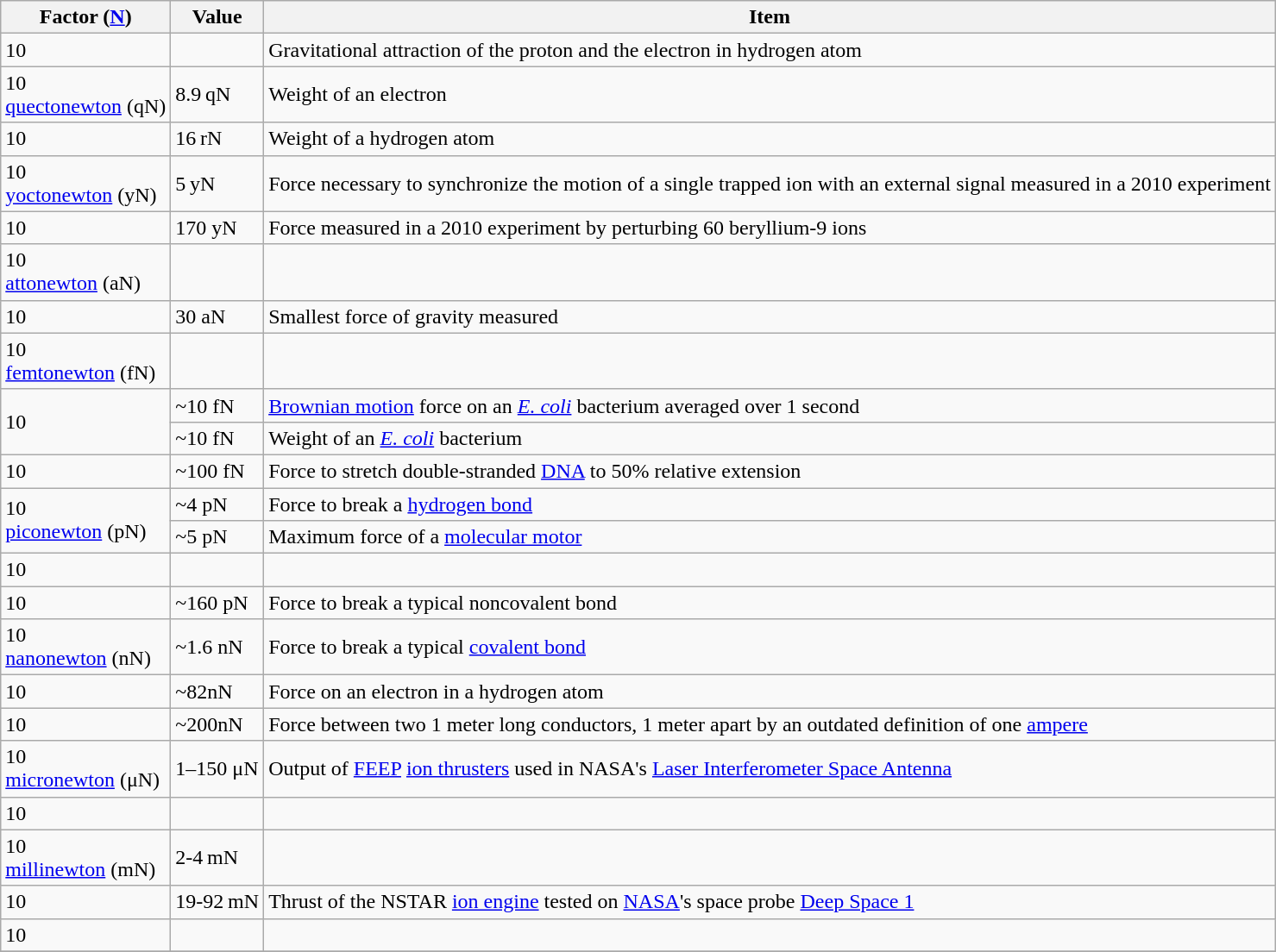<table class="wikitable">
<tr>
<th>Factor (<a href='#'>N</a>)</th>
<th>Value</th>
<th>Item</th>
</tr>
<tr>
<td>10<br></td>
<td></td>
<td>Gravitational attraction of the proton and the electron in hydrogen atom</td>
</tr>
<tr>
<td>10<br><a href='#'>quectonewton</a> (qN)</td>
<td>8.9 qN</td>
<td>Weight of an electron</td>
</tr>
<tr>
<td>10<br></td>
<td>16 rN</td>
<td>Weight of a hydrogen atom</td>
</tr>
<tr>
<td rowspan=1>10<br><a href='#'>yoctonewton</a> (yN)</td>
<td>5 yN</td>
<td>Force necessary to synchronize the motion of a single trapped ion with an external signal measured in a 2010 experiment</td>
</tr>
<tr>
<td rowspan=1>10</td>
<td>170 yN</td>
<td>Force measured in a 2010 experiment by perturbing 60 beryllium-9 ions</td>
</tr>
<tr>
<td rowspan="1">10<br><a href='#'>attonewton</a> (aN)</td>
<td></td>
</tr>
<tr>
<td rowspan="1">10</td>
<td>30 aN</td>
<td>Smallest force of gravity measured</td>
</tr>
<tr>
<td rowspan=1>10<br><a href='#'>femtonewton</a> (fN)</td>
<td> </td>
</tr>
<tr>
<td rowspan=2>10</td>
<td>~10 fN</td>
<td><a href='#'>Brownian motion</a> force on an <em><a href='#'>E. coli</a></em> bacterium averaged over 1 second</td>
</tr>
<tr>
<td>~10 fN</td>
<td>Weight of an <em><a href='#'>E. coli</a></em> bacterium</td>
</tr>
<tr>
<td rowspan=1>10</td>
<td>~100 fN</td>
<td>Force to stretch double-stranded <a href='#'>DNA</a> to 50% relative extension</td>
</tr>
<tr>
<td rowspan=2>10<br><a href='#'>piconewton</a> (pN)</td>
<td>~4 pN</td>
<td>Force to break a <a href='#'>hydrogen bond</a></td>
</tr>
<tr>
<td>~5 pN</td>
<td>Maximum force of a <a href='#'>molecular motor</a></td>
</tr>
<tr>
<td rowspan=1>10</td>
<td> </td>
</tr>
<tr>
<td rowspan=1>10</td>
<td>~160 pN</td>
<td>Force to break a typical noncovalent bond</td>
</tr>
<tr>
<td rowspan=1>10<br><a href='#'>nanonewton</a> (nN)</td>
<td>~1.6 nN</td>
<td>Force to break a typical <a href='#'>covalent bond</a></td>
</tr>
<tr>
<td>10<br></td>
<td>~82nN</td>
<td>Force on an electron in a hydrogen atom</td>
</tr>
<tr>
<td>10<br></td>
<td>~200nN</td>
<td>Force between two 1 meter long conductors, 1 meter apart by an outdated definition of one <a href='#'>ampere</a></td>
</tr>
<tr>
<td>10<br><a href='#'>micronewton</a> (μN)</td>
<td>1–150 μN</td>
<td>Output of <a href='#'>FEEP</a> <a href='#'>ion thrusters</a> used in NASA's <a href='#'>Laser Interferometer Space Antenna</a><br></td>
</tr>
<tr>
<td rowspan=1>10</td>
<td> </td>
</tr>
<tr>
<td rowspan=1>10<br><a href='#'>millinewton</a> (mN)</td>
<td>2-4 mN</td>
<td></td>
</tr>
<tr →>
<td rowspan=1>10</td>
<td>19-92 mN</td>
<td>Thrust of the NSTAR <a href='#'>ion engine</a> tested on <a href='#'>NASA</a>'s space probe <a href='#'>Deep Space 1</a></td>
</tr>
<tr>
<td rowspan=1>10</td>
<td> </td>
<td> </td>
</tr>
<tr>
</tr>
</table>
